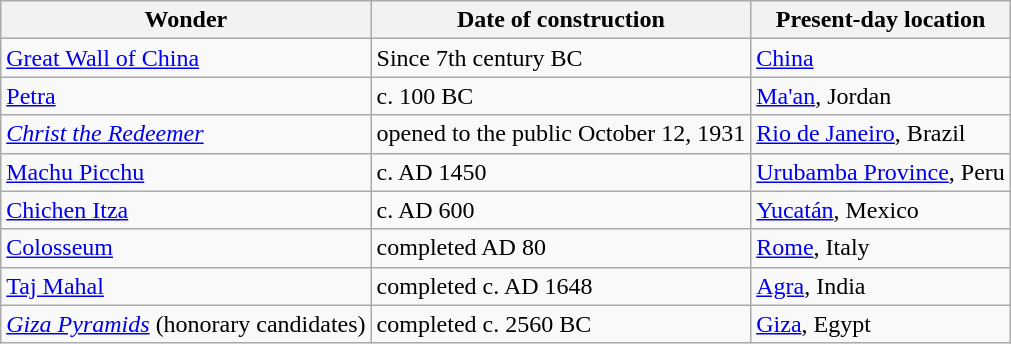<table class="wikitable sortable">
<tr>
<th>Wonder</th>
<th>Date of construction</th>
<th>Present-day location</th>
</tr>
<tr style="vertical-align: middle; ">
<td><a href='#'>Great Wall of China</a></td>
<td data-sort-value=-0700>Since 7th century BC</td>
<td><a href='#'>China</a></td>
</tr>
<tr style="vertical-align: middle; ">
<td><a href='#'>Petra</a></td>
<td data-sort-value=-0100>c. 100 BC</td>
<td><a href='#'>Ma'an</a>, Jordan</td>
</tr>
<tr style="vertical-align: middle; ">
<td><em><a href='#'>Christ the Redeemer</a></em></td>
<td data-sort-value=1931>opened to the public October 12, 1931</td>
<td><a href='#'>Rio de Janeiro</a>, Brazil</td>
</tr>
<tr style="vertical-align: middle; ">
<td><a href='#'>Machu Picchu</a></td>
<td data-sort-value=1450>c. AD 1450</td>
<td><a href='#'>Urubamba Province</a>, Peru</td>
</tr>
<tr style="vertical-align: middle; ">
<td><a href='#'>Chichen Itza</a></td>
<td data-sort-value=0600>c. AD 600</td>
<td><a href='#'>Yucatán</a>, Mexico</td>
</tr>
<tr style="vertical-align: middle; ">
<td><a href='#'>Colosseum</a></td>
<td data-sort-value=0080>completed AD 80</td>
<td><a href='#'>Rome</a>, Italy</td>
</tr>
<tr style="vertical-align: middle; ">
<td><a href='#'>Taj Mahal</a></td>
<td data-sort-value=1648>completed c. AD 1648</td>
<td><a href='#'>Agra</a>, India</td>
</tr>
<tr style="vertical-align: middle; ">
<td><em><a href='#'>Giza Pyramids</a></em> (honorary candidates)</td>
<td data-sort-value=-2560>completed c. 2560 BC</td>
<td><a href='#'>Giza</a>, Egypt</td>
</tr>
</table>
